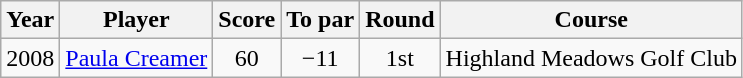<table class=wikitable style="text-align:center">
<tr>
<th>Year</th>
<th>Player</th>
<th>Score</th>
<th>To par</th>
<th>Round</th>
<th>Course</th>
</tr>
<tr>
<td>2008</td>
<td><a href='#'>Paula Creamer</a></td>
<td>60</td>
<td>−11</td>
<td>1st</td>
<td>Highland Meadows Golf Club</td>
</tr>
</table>
